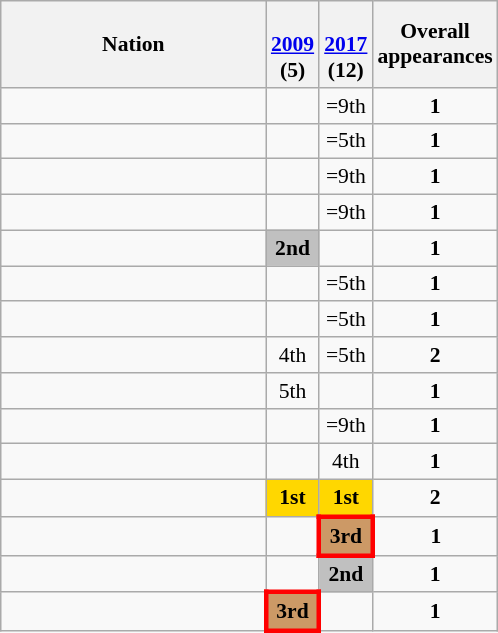<table class="wikitable" style="text-align:center; font-size:90%">
<tr>
<th width=170>Nation</th>
<th><br><a href='#'>2009</a><br>(5)</th>
<th><br><a href='#'>2017</a><br>(12)</th>
<th>Overall<br>appearances</th>
</tr>
<tr>
<td align=left></td>
<td></td>
<td>=9th</td>
<td><strong>1</strong></td>
</tr>
<tr>
<td align=left></td>
<td></td>
<td>=5th</td>
<td><strong>1</strong></td>
</tr>
<tr>
<td align=left></td>
<td></td>
<td>=9th</td>
<td><strong>1</strong></td>
</tr>
<tr>
<td align=left></td>
<td></td>
<td>=9th</td>
<td><strong>1</strong></td>
</tr>
<tr>
<td align=left></td>
<td bgcolor="silver"><strong>2nd</strong></td>
<td></td>
<td><strong>1</strong></td>
</tr>
<tr>
<td align=left></td>
<td></td>
<td>=5th</td>
<td><strong>1</strong></td>
</tr>
<tr>
<td align=left></td>
<td></td>
<td>=5th</td>
<td><strong>1</strong></td>
</tr>
<tr>
<td align=left></td>
<td>4th</td>
<td>=5th</td>
<td><strong>2</strong></td>
</tr>
<tr>
<td align=left></td>
<td>5th</td>
<td></td>
<td><strong>1</strong></td>
</tr>
<tr>
<td align=left></td>
<td></td>
<td>=9th</td>
<td><strong>1</strong></td>
</tr>
<tr>
<td align=left></td>
<td></td>
<td>4th</td>
<td><strong>1</strong></td>
</tr>
<tr>
<td align=left></td>
<td bgcolor="gold"><strong>1st</strong></td>
<td bgcolor="gold"><strong>1st</strong></td>
<td><strong>2</strong></td>
</tr>
<tr>
<td align=left></td>
<td></td>
<td style="border: 3px solid red" bgcolor="#CC9966"><strong>3rd</strong></td>
<td><strong>1</strong></td>
</tr>
<tr>
<td align=left></td>
<td></td>
<td bgcolor="silver"><strong>2nd</strong></td>
<td><strong>1</strong></td>
</tr>
<tr>
<td align=left></td>
<td bgcolor="#CC9966" style="border: 3px solid red"><strong>3rd</strong></td>
<td></td>
<td><strong>1</strong></td>
</tr>
</table>
